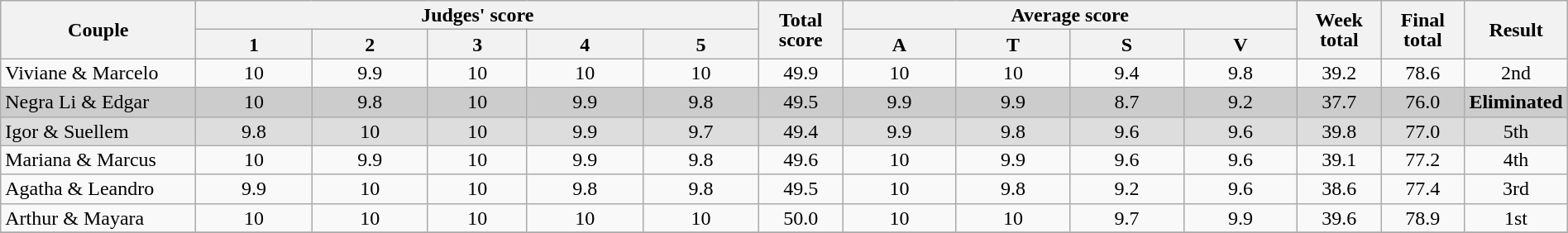<table class="wikitable" style="font-size:100%; line-height:16px; text-align:center" width="100%">
<tr>
<th rowspan=2 width=150>Couple</th>
<th colspan=5 width=185>Judges' score</th>
<th rowspan=2 width=060>Total score</th>
<th colspan=4 width=148>Average score</th>
<th rowspan=2 width=060>Week total</th>
<th rowspan=2 width=060>Final total</th>
<th rowspan=2 width=075>Result</th>
</tr>
<tr>
<th>1</th>
<th>2</th>
<th>3</th>
<th>4</th>
<th>5</th>
<th>A</th>
<th>T</th>
<th>S</th>
<th>V</th>
</tr>
<tr>
<td align="left">Viviane & Marcelo</td>
<td>10</td>
<td>9.9</td>
<td>10</td>
<td>10</td>
<td>10</td>
<td>49.9</td>
<td>10</td>
<td>10</td>
<td>9.4</td>
<td>9.8</td>
<td>39.2</td>
<td>78.6</td>
<td>2nd</td>
</tr>
<tr bgcolor="CCCCCC">
<td align="left">Negra Li & Edgar</td>
<td>10</td>
<td>9.8</td>
<td>10</td>
<td>9.9</td>
<td>9.8</td>
<td>49.5</td>
<td>9.9</td>
<td>9.9</td>
<td>8.7</td>
<td>9.2</td>
<td>37.7</td>
<td>76.0</td>
<td><strong>Eliminated</strong></td>
</tr>
<tr bgcolor="DDDDDD">
<td align="left">Igor & Suellem</td>
<td>9.8</td>
<td>10</td>
<td>10</td>
<td>9.9</td>
<td>9.7</td>
<td>49.4</td>
<td>9.9</td>
<td>9.8</td>
<td>9.6</td>
<td>9.6</td>
<td>39.8</td>
<td>77.0</td>
<td>5th</td>
</tr>
<tr>
<td align="left">Mariana & Marcus</td>
<td>10</td>
<td>9.9</td>
<td>10</td>
<td>9.9</td>
<td>9.8</td>
<td>49.6</td>
<td>10</td>
<td>9.9</td>
<td>9.6</td>
<td>9.6</td>
<td>39.1</td>
<td>77.2</td>
<td>4th</td>
</tr>
<tr>
<td align="left">Agatha & Leandro</td>
<td>9.9</td>
<td>10</td>
<td>10</td>
<td>9.8</td>
<td>9.8</td>
<td>49.5</td>
<td>10</td>
<td>9.8</td>
<td>9.2</td>
<td>9.6</td>
<td>38.6</td>
<td>77.4</td>
<td>3rd</td>
</tr>
<tr>
<td align="left">Arthur & Mayara</td>
<td>10</td>
<td>10</td>
<td>10</td>
<td>10</td>
<td>10</td>
<td>50.0</td>
<td>10</td>
<td>10</td>
<td>9.7</td>
<td>9.9</td>
<td>39.6</td>
<td>78.9</td>
<td>1st</td>
</tr>
<tr>
</tr>
</table>
